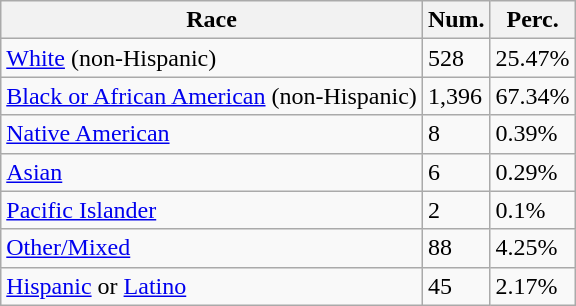<table class="wikitable">
<tr>
<th>Race</th>
<th>Num.</th>
<th>Perc.</th>
</tr>
<tr>
<td><a href='#'>White</a> (non-Hispanic)</td>
<td>528</td>
<td>25.47%</td>
</tr>
<tr>
<td><a href='#'>Black or African American</a> (non-Hispanic)</td>
<td>1,396</td>
<td>67.34%</td>
</tr>
<tr>
<td><a href='#'>Native American</a></td>
<td>8</td>
<td>0.39%</td>
</tr>
<tr>
<td><a href='#'>Asian</a></td>
<td>6</td>
<td>0.29%</td>
</tr>
<tr>
<td><a href='#'>Pacific Islander</a></td>
<td>2</td>
<td>0.1%</td>
</tr>
<tr>
<td><a href='#'>Other/Mixed</a></td>
<td>88</td>
<td>4.25%</td>
</tr>
<tr>
<td><a href='#'>Hispanic</a> or <a href='#'>Latino</a></td>
<td>45</td>
<td>2.17%</td>
</tr>
</table>
